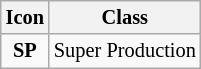<table class="wikitable" style="font-size: 85%;">
<tr>
<th>Icon</th>
<th>Class</th>
</tr>
<tr>
<td align="center"><strong><span>SP</span></strong></td>
<td>Super Production</td>
</tr>
</table>
